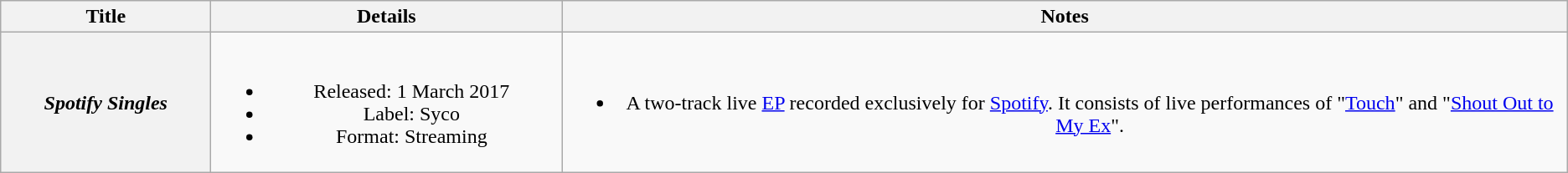<table class="wikitable plainrowheaders" style="text-align:center;">
<tr>
<th scope="col" style="width:10em;">Title</th>
<th scope="col" style="width:17em;">Details</th>
<th scope="col">Notes</th>
</tr>
<tr>
<th scope="row"><em>Spotify Singles</em></th>
<td><br><ul><li>Released: 1 March 2017</li><li>Label: Syco</li><li>Format: Streaming</li></ul></td>
<td><br><ul><li>A two-track live <a href='#'>EP</a> recorded exclusively for <a href='#'>Spotify</a>. It consists of live performances of "<a href='#'>Touch</a>" and "<a href='#'>Shout Out to My Ex</a>".</li></ul></td>
</tr>
</table>
